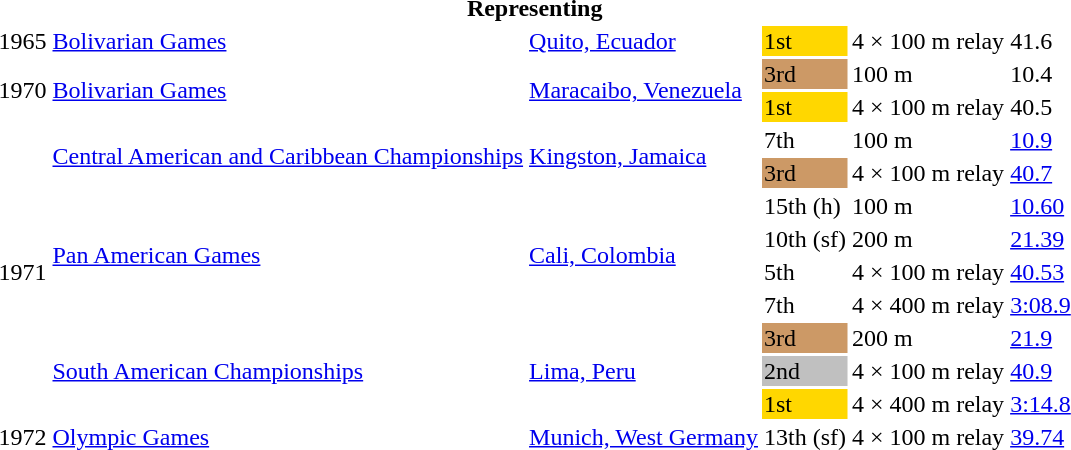<table>
<tr>
<th colspan="6">Representing </th>
</tr>
<tr>
<td>1965</td>
<td><a href='#'>Bolivarian Games</a></td>
<td><a href='#'>Quito, Ecuador</a></td>
<td bgcolor=gold>1st</td>
<td>4 × 100 m relay</td>
<td>41.6</td>
</tr>
<tr>
<td rowspan=2>1970</td>
<td rowspan=2><a href='#'>Bolivarian Games</a></td>
<td rowspan=2><a href='#'>Maracaibo, Venezuela</a></td>
<td bgcolor=cc9966>3rd</td>
<td>100 m</td>
<td>10.4</td>
</tr>
<tr>
<td bgcolor=gold>1st</td>
<td>4 × 100 m relay</td>
<td>40.5</td>
</tr>
<tr>
<td rowspan=9>1971</td>
<td rowspan=2><a href='#'>Central American and Caribbean Championships</a></td>
<td rowspan=2><a href='#'>Kingston, Jamaica</a></td>
<td>7th</td>
<td>100 m</td>
<td><a href='#'>10.9</a></td>
</tr>
<tr>
<td bgcolor=cc9966>3rd</td>
<td>4 × 100 m relay</td>
<td><a href='#'>40.7</a></td>
</tr>
<tr>
<td rowspan=4><a href='#'>Pan American Games</a></td>
<td rowspan=4><a href='#'>Cali, Colombia</a></td>
<td>15th (h)</td>
<td>100 m</td>
<td><a href='#'>10.60</a></td>
</tr>
<tr>
<td>10th (sf)</td>
<td>200 m</td>
<td><a href='#'>21.39</a></td>
</tr>
<tr>
<td>5th</td>
<td>4 × 100 m relay</td>
<td><a href='#'>40.53</a></td>
</tr>
<tr>
<td>7th</td>
<td>4 × 400 m relay</td>
<td><a href='#'>3:08.9</a></td>
</tr>
<tr>
<td rowspan=3><a href='#'>South American Championships</a></td>
<td rowspan=3><a href='#'>Lima, Peru</a></td>
<td bgcolor=cc9966>3rd</td>
<td>200 m</td>
<td><a href='#'>21.9</a></td>
</tr>
<tr>
<td bgcolor=silver>2nd</td>
<td>4 × 100 m relay</td>
<td><a href='#'>40.9</a></td>
</tr>
<tr>
<td bgcolor=gold>1st</td>
<td>4 × 400 m relay</td>
<td><a href='#'>3:14.8</a></td>
</tr>
<tr>
<td>1972</td>
<td><a href='#'>Olympic Games</a></td>
<td><a href='#'>Munich, West Germany</a></td>
<td>13th (sf)</td>
<td>4 × 100 m relay</td>
<td><a href='#'>39.74</a></td>
</tr>
</table>
